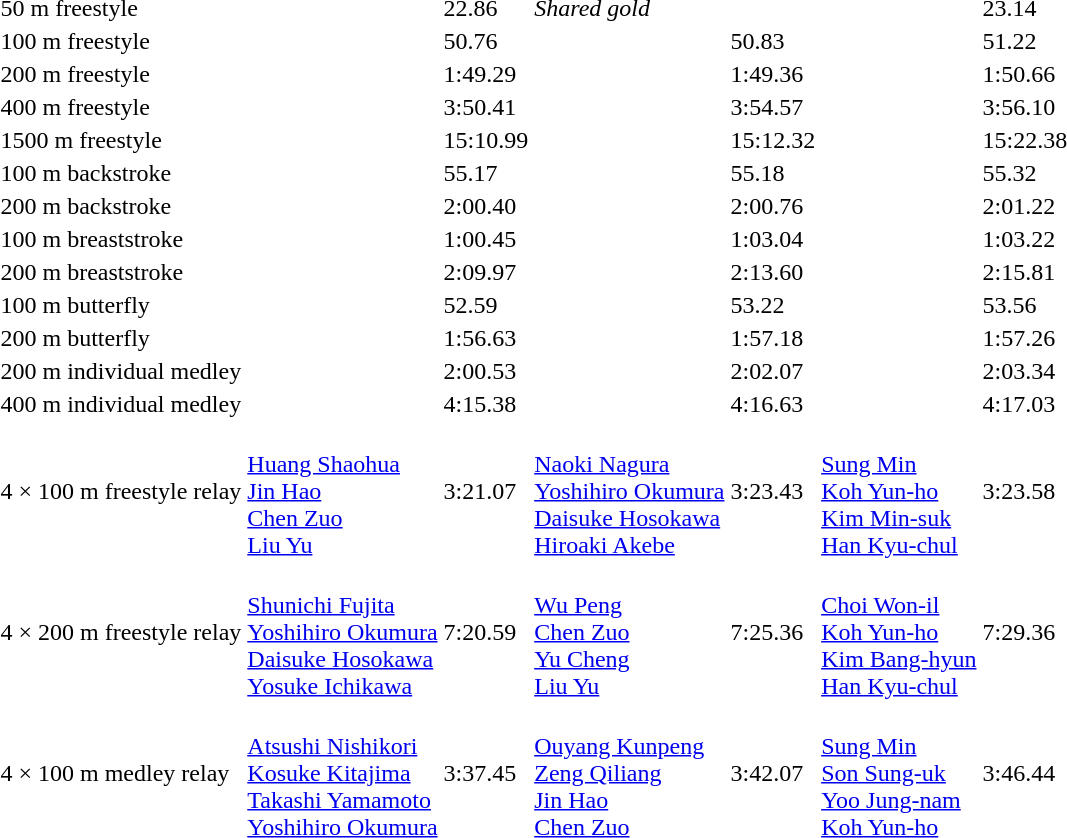<table>
<tr>
<td rowspan=2>50 m freestyle<br></td>
<td></td>
<td rowspan=2>22.86</td>
<td rowspan=2><em>Shared gold</em></td>
<td rowspan=2></td>
<td rowspan=2></td>
<td rowspan=2>23.14</td>
</tr>
<tr>
<td></td>
</tr>
<tr>
<td>100 m freestyle<br></td>
<td></td>
<td>50.76</td>
<td></td>
<td>50.83</td>
<td></td>
<td>51.22</td>
</tr>
<tr>
<td>200 m freestyle<br></td>
<td></td>
<td>1:49.29<br></td>
<td></td>
<td>1:49.36</td>
<td></td>
<td>1:50.66</td>
</tr>
<tr>
<td>400 m freestyle<br></td>
<td></td>
<td>3:50.41<br></td>
<td></td>
<td>3:54.57</td>
<td></td>
<td>3:56.10</td>
</tr>
<tr>
<td>1500 m freestyle<br></td>
<td></td>
<td>15:10.99<br></td>
<td></td>
<td>15:12.32</td>
<td></td>
<td>15:22.38</td>
</tr>
<tr>
<td>100 m backstroke<br></td>
<td></td>
<td>55.17</td>
<td></td>
<td>55.18</td>
<td></td>
<td>55.32</td>
</tr>
<tr>
<td>200 m backstroke<br></td>
<td></td>
<td>2:00.40</td>
<td></td>
<td>2:00.76</td>
<td></td>
<td>2:01.22</td>
</tr>
<tr>
<td>100 m breaststroke<br></td>
<td></td>
<td>1:00.45<br></td>
<td></td>
<td>1:03.04</td>
<td></td>
<td>1:03.22</td>
</tr>
<tr>
<td>200 m breaststroke<br></td>
<td></td>
<td>2:09.97<br></td>
<td></td>
<td>2:13.60</td>
<td></td>
<td>2:15.81</td>
</tr>
<tr>
<td>100 m butterfly<br></td>
<td></td>
<td>52.59<br></td>
<td></td>
<td>53.22</td>
<td></td>
<td>53.56</td>
</tr>
<tr>
<td>200 m butterfly<br></td>
<td></td>
<td>1:56.63<br></td>
<td></td>
<td>1:57.18</td>
<td></td>
<td>1:57.26</td>
</tr>
<tr>
<td>200 m individual medley<br></td>
<td></td>
<td>2:00.53<br></td>
<td></td>
<td>2:02.07</td>
<td></td>
<td>2:03.34</td>
</tr>
<tr>
<td>400 m individual medley<br></td>
<td></td>
<td>4:15.38<br></td>
<td></td>
<td>4:16.63</td>
<td></td>
<td>4:17.03</td>
</tr>
<tr>
<td>4 × 100 m freestyle relay<br></td>
<td><br><a href='#'>Huang Shaohua</a><br><a href='#'>Jin Hao</a><br><a href='#'>Chen Zuo</a><br><a href='#'>Liu Yu</a></td>
<td>3:21.07<br></td>
<td><br><a href='#'>Naoki Nagura</a><br><a href='#'>Yoshihiro Okumura</a><br><a href='#'>Daisuke Hosokawa</a><br><a href='#'>Hiroaki Akebe</a></td>
<td>3:23.43</td>
<td><br><a href='#'>Sung Min</a><br><a href='#'>Koh Yun-ho</a><br><a href='#'>Kim Min-suk</a><br><a href='#'>Han Kyu-chul</a></td>
<td>3:23.58</td>
</tr>
<tr>
<td>4 × 200 m freestyle relay<br></td>
<td><br><a href='#'>Shunichi Fujita</a><br><a href='#'>Yoshihiro Okumura</a><br><a href='#'>Daisuke Hosokawa</a><br><a href='#'>Yosuke Ichikawa</a></td>
<td>7:20.59<br></td>
<td><br><a href='#'>Wu Peng</a><br><a href='#'>Chen Zuo</a><br><a href='#'>Yu Cheng</a><br><a href='#'>Liu Yu</a></td>
<td>7:25.36</td>
<td><br><a href='#'>Choi Won-il</a><br><a href='#'>Koh Yun-ho</a><br><a href='#'>Kim Bang-hyun</a><br><a href='#'>Han Kyu-chul</a></td>
<td>7:29.36</td>
</tr>
<tr>
<td>4 × 100 m medley relay<br></td>
<td><br><a href='#'>Atsushi Nishikori</a><br><a href='#'>Kosuke Kitajima</a><br><a href='#'>Takashi Yamamoto</a><br><a href='#'>Yoshihiro Okumura</a></td>
<td>3:37.45<br></td>
<td><br><a href='#'>Ouyang Kunpeng</a><br><a href='#'>Zeng Qiliang</a><br><a href='#'>Jin Hao</a><br><a href='#'>Chen Zuo</a></td>
<td>3:42.07</td>
<td><br><a href='#'>Sung Min</a><br><a href='#'>Son Sung-uk</a><br><a href='#'>Yoo Jung-nam</a><br><a href='#'>Koh Yun-ho</a></td>
<td>3:46.44</td>
</tr>
</table>
